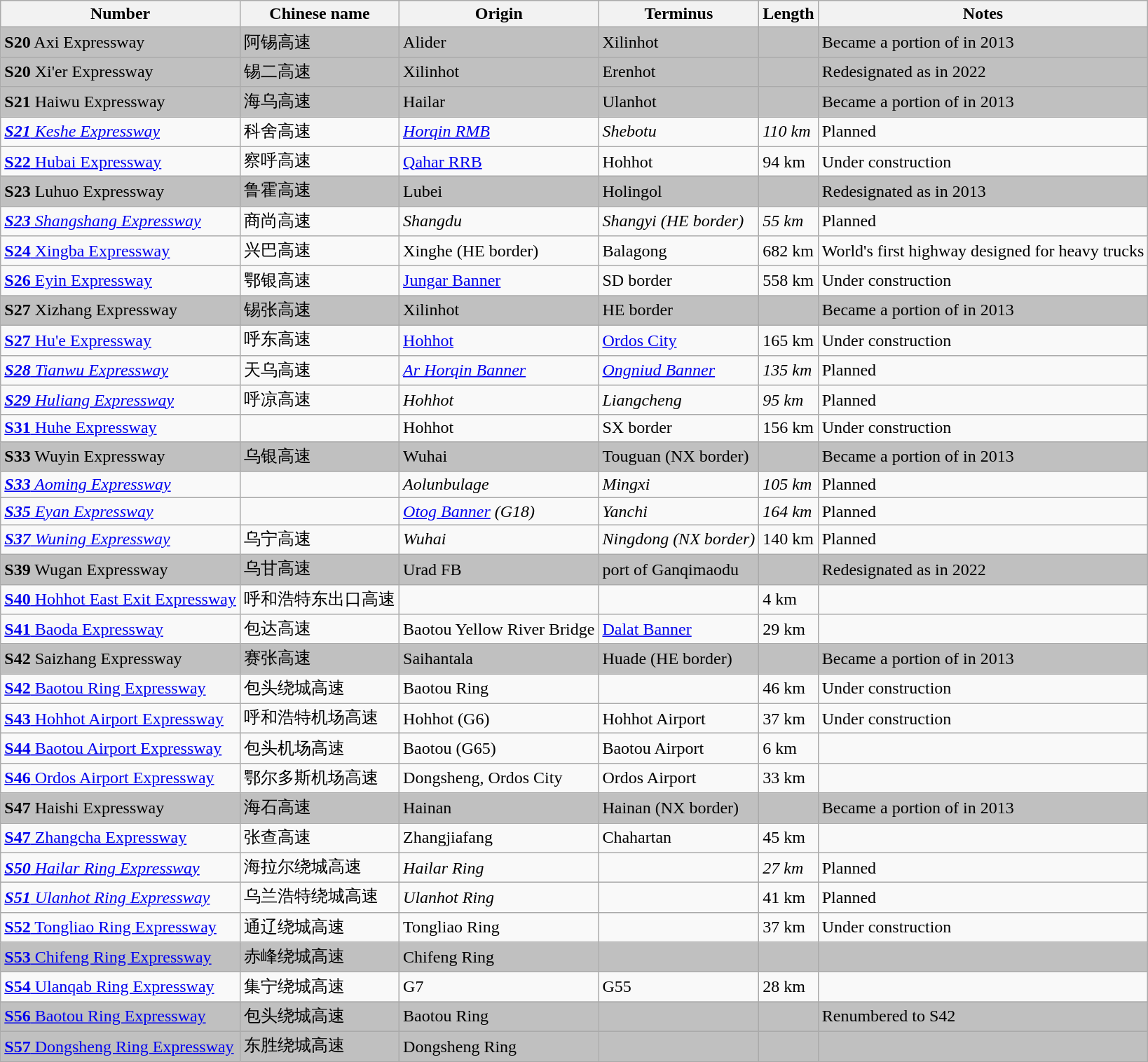<table class="wikitable sortable">
<tr>
<th>Number</th>
<th>Chinese name</th>
<th>Origin</th>
<th>Terminus</th>
<th>Length</th>
<th>Notes</th>
</tr>
<tr style="background:Silver; color:black;">
<td><strong>S20</strong> Axi Expressway</td>
<td>阿锡高速</td>
<td>Alider</td>
<td>Xilinhot</td>
<td></td>
<td>Became a portion of  in 2013</td>
</tr>
<tr style="background:Silver; color:black;">
<td><strong>S20</strong> Xi'er Expressway</td>
<td>锡二高速</td>
<td>Xilinhot</td>
<td>Erenhot</td>
<td></td>
<td>Redesignated as  in 2022</td>
</tr>
<tr style="background:Silver; color:black;">
<td><strong>S21</strong> Haiwu Expressway</td>
<td>海乌高速</td>
<td>Hailar</td>
<td>Ulanhot</td>
<td></td>
<td>Became a portion of  in 2013</td>
</tr>
<tr>
<td><em><a href='#'><strong>S21</strong> Keshe Expressway</a></em></td>
<td>科舍高速</td>
<td><em><a href='#'>Horqin RMB</a></em></td>
<td><em>Shebotu</em></td>
<td><em>110 km </em></td>
<td>Planned</td>
</tr>
<tr>
<td><a href='#'><strong>S22</strong> Hubai Expressway</a></td>
<td>察呼高速</td>
<td><a href='#'>Qahar RRB</a></td>
<td>Hohhot</td>
<td>94 km</td>
<td>Under construction</td>
</tr>
<tr style="background:Silver; color:black;">
<td><strong>S23</strong> Luhuo Expressway</td>
<td>鲁霍高速</td>
<td>Lubei</td>
<td>Holingol</td>
<td></td>
<td>Redesignated as  in 2013</td>
</tr>
<tr>
<td><em><a href='#'><strong>S23</strong> Shangshang Expressway</a></em></td>
<td>商尚高速</td>
<td><em>Shangdu</em></td>
<td><em>Shangyi (HE border)</em></td>
<td><em>55 km</em></td>
<td>Planned</td>
</tr>
<tr>
<td><a href='#'><strong>S24</strong> Xingba Expressway</a></td>
<td>兴巴高速</td>
<td>Xinghe (HE border)</td>
<td>Balagong</td>
<td>682 km</td>
<td>World's first highway designed for heavy trucks</td>
</tr>
<tr>
<td><a href='#'><strong>S26</strong> Eyin Expressway</a></td>
<td>鄂银高速</td>
<td><a href='#'>Jungar Banner</a></td>
<td>SD border</td>
<td>558 km</td>
<td>Under construction</td>
</tr>
<tr style="background:Silver; color:black;">
<td><strong>S27</strong> Xizhang Expressway</td>
<td>锡张高速</td>
<td>Xilinhot</td>
<td>HE border</td>
<td></td>
<td>Became a portion of  in 2013</td>
</tr>
<tr>
<td><a href='#'><strong>S27</strong> Hu'e Expressway</a></td>
<td>呼东高速</td>
<td><a href='#'>Hohhot</a></td>
<td><a href='#'>Ordos City</a></td>
<td>165 km</td>
<td>Under construction</td>
</tr>
<tr>
<td><em><a href='#'><strong>S28</strong> Tianwu Expressway</a></em></td>
<td>天乌高速</td>
<td><em><a href='#'>Ar Horqin Banner</a></em></td>
<td><em><a href='#'>Ongniud Banner</a></em></td>
<td><em>135 km</em></td>
<td>Planned</td>
</tr>
<tr>
<td><em><a href='#'><strong>S29</strong> Huliang Expressway</a></em></td>
<td>呼凉高速</td>
<td><em>Hohhot</em></td>
<td><em>Liangcheng</em></td>
<td><em>95 km</em></td>
<td>Planned</td>
</tr>
<tr>
<td><a href='#'><strong>S31</strong> Huhe Expressway</a></td>
<td></td>
<td>Hohhot</td>
<td>SX border</td>
<td>156 km</td>
<td>Under construction</td>
</tr>
<tr style="background:Silver; color:black;">
<td><strong>S33</strong> Wuyin Expressway</td>
<td>乌银高速</td>
<td>Wuhai</td>
<td>Touguan (NX border)</td>
<td></td>
<td>Became a portion of  in 2013</td>
</tr>
<tr>
<td><em><a href='#'><strong>S33</strong> Aoming Expressway</a></em></td>
<td></td>
<td><em>Aolunbulage</em></td>
<td><em>Mingxi</em></td>
<td><em>105 km</em></td>
<td>Planned</td>
</tr>
<tr>
<td><em><a href='#'><strong>S35</strong> Eyan Expressway</a></em></td>
<td></td>
<td><em><a href='#'>Otog Banner</a> (G18)</em></td>
<td><em>Yanchi</em></td>
<td><em>164 km</em></td>
<td>Planned</td>
</tr>
<tr>
<td><em><a href='#'><strong>S37</strong> Wuning Expressway</a></em></td>
<td>乌宁高速</td>
<td><em>Wuhai</em></td>
<td><em>Ningdong (NX border)</em></td>
<td>140 km</td>
<td>Planned</td>
</tr>
<tr style="background:Silver; color:black;">
<td><strong>S39</strong> Wugan Expressway</td>
<td>乌甘高速</td>
<td>Urad FB</td>
<td>port of Ganqimaodu</td>
<td></td>
<td>Redesignated as  in 2022</td>
</tr>
<tr>
<td><a href='#'><strong>S40</strong> Hohhot East Exit Expressway</a></td>
<td>呼和浩特东出口高速</td>
<td></td>
<td></td>
<td>4 km</td>
<td></td>
</tr>
<tr>
<td><a href='#'><strong>S41</strong> Baoda Expressway</a></td>
<td>包达高速</td>
<td>Baotou Yellow River Bridge</td>
<td><a href='#'>Dalat Banner</a></td>
<td>29 km</td>
<td></td>
</tr>
<tr style="background:Silver; color:black;">
<td><strong>S42</strong> Saizhang Expressway</td>
<td>赛张高速</td>
<td>Saihantala</td>
<td>Huade (HE border)</td>
<td></td>
<td>Became a portion of  in 2013</td>
</tr>
<tr>
<td><a href='#'><strong>S42</strong> Baotou Ring Expressway</a></td>
<td>包头绕城高速</td>
<td>Baotou Ring</td>
<td></td>
<td>46 km</td>
<td>Under construction</td>
</tr>
<tr>
<td><a href='#'><strong>S43</strong> Hohhot Airport Expressway</a></td>
<td>呼和浩特机场高速</td>
<td>Hohhot (G6)</td>
<td>Hohhot Airport</td>
<td>37 km</td>
<td>Under construction</td>
</tr>
<tr>
<td><a href='#'><strong>S44</strong> Baotou Airport Expressway</a></td>
<td>包头机场高速</td>
<td>Baotou (G65)</td>
<td>Baotou Airport</td>
<td>6 km</td>
<td></td>
</tr>
<tr>
<td><a href='#'><strong>S46</strong> Ordos Airport Expressway</a></td>
<td>鄂尔多斯机场高速</td>
<td>Dongsheng, Ordos City</td>
<td>Ordos Airport</td>
<td>33 km</td>
<td></td>
</tr>
<tr style="background:Silver; color:black;">
<td><strong>S47</strong> Haishi Expressway</td>
<td>海石高速</td>
<td>Hainan</td>
<td>Hainan (NX border)</td>
<td></td>
<td>Became a portion of  in 2013</td>
</tr>
<tr>
<td><a href='#'><strong>S47</strong> Zhangcha Expressway</a></td>
<td>张查高速</td>
<td>Zhangjiafang</td>
<td>Chahartan</td>
<td>45 km</td>
<td></td>
</tr>
<tr>
<td><em><a href='#'><strong>S50</strong> Hailar Ring Expressway</a></em></td>
<td>海拉尔绕城高速</td>
<td><em>Hailar Ring</em></td>
<td></td>
<td><em>27 km</em></td>
<td>Planned</td>
</tr>
<tr>
<td><em><a href='#'><strong>S51</strong> Ulanhot Ring Expressway</a></em></td>
<td>乌兰浩特绕城高速</td>
<td><em>Ulanhot Ring</em></td>
<td></td>
<td>41 km</td>
<td>Planned</td>
</tr>
<tr>
<td><a href='#'><strong>S52</strong> Tongliao Ring Expressway</a></td>
<td>通辽绕城高速</td>
<td>Tongliao Ring</td>
<td></td>
<td>37 km</td>
<td>Under construction</td>
</tr>
<tr style="background:Silver; color:black;">
<td><a href='#'><strong>S53</strong> Chifeng Ring Expressway</a></td>
<td>赤峰绕城高速</td>
<td>Chifeng Ring</td>
<td></td>
<td></td>
<td></td>
</tr>
<tr>
<td><a href='#'><strong>S54</strong> Ulanqab Ring Expressway</a></td>
<td>集宁绕城高速</td>
<td>G7</td>
<td>G55</td>
<td>28 km</td>
<td></td>
</tr>
<tr style="background:Silver; color:black;">
<td><a href='#'><strong>S56</strong> Baotou Ring Expressway</a></td>
<td>包头绕城高速</td>
<td>Baotou Ring</td>
<td></td>
<td></td>
<td>Renumbered to S42</td>
</tr>
<tr style="background:Silver; color:black;">
<td><a href='#'><strong>S57</strong> Dongsheng Ring Expressway</a></td>
<td>东胜绕城高速</td>
<td>Dongsheng Ring</td>
<td></td>
<td></td>
<td></td>
</tr>
</table>
